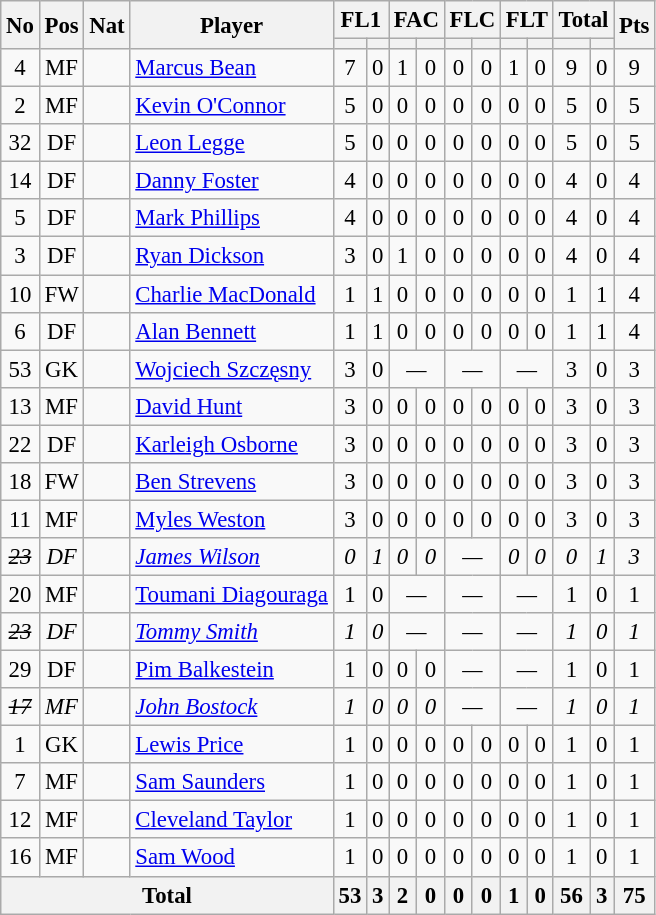<table class="wikitable" style="text-align:center; border:1px #aaa solid; font-size:95%;">
<tr>
<th rowspan="2">No</th>
<th rowspan="2">Pos</th>
<th rowspan="2">Nat</th>
<th rowspan="2">Player</th>
<th colspan="2">FL1</th>
<th colspan="2">FAC</th>
<th colspan="2">FLC</th>
<th colspan="2">FLT</th>
<th colspan="2">Total</th>
<th rowspan="2">Pts</th>
</tr>
<tr>
<th></th>
<th></th>
<th></th>
<th></th>
<th></th>
<th></th>
<th></th>
<th></th>
<th></th>
<th></th>
</tr>
<tr>
<td>4</td>
<td>MF</td>
<td></td>
<td style="text-align:left;"><a href='#'>Marcus Bean</a></td>
<td>7</td>
<td>0</td>
<td>1</td>
<td>0</td>
<td>0</td>
<td>0</td>
<td>1</td>
<td>0</td>
<td>9</td>
<td>0</td>
<td>9</td>
</tr>
<tr>
<td>2</td>
<td>MF</td>
<td></td>
<td style="text-align:left;"><a href='#'>Kevin O'Connor</a></td>
<td>5</td>
<td>0</td>
<td>0</td>
<td>0</td>
<td>0</td>
<td>0</td>
<td>0</td>
<td>0</td>
<td>5</td>
<td>0</td>
<td>5</td>
</tr>
<tr>
<td>32</td>
<td>DF</td>
<td></td>
<td style="text-align:left;"><a href='#'>Leon Legge</a></td>
<td>5</td>
<td>0</td>
<td>0</td>
<td>0</td>
<td>0</td>
<td>0</td>
<td>0</td>
<td>0</td>
<td>5</td>
<td>0</td>
<td>5</td>
</tr>
<tr>
<td>14</td>
<td>DF</td>
<td></td>
<td style="text-align:left;"><a href='#'>Danny Foster</a></td>
<td>4</td>
<td>0</td>
<td>0</td>
<td>0</td>
<td>0</td>
<td>0</td>
<td>0</td>
<td>0</td>
<td>4</td>
<td>0</td>
<td>4</td>
</tr>
<tr>
<td>5</td>
<td>DF</td>
<td></td>
<td style="text-align:left;"><a href='#'>Mark Phillips</a></td>
<td>4</td>
<td>0</td>
<td>0</td>
<td>0</td>
<td>0</td>
<td>0</td>
<td>0</td>
<td>0</td>
<td>4</td>
<td>0</td>
<td>4</td>
</tr>
<tr>
<td>3</td>
<td>DF</td>
<td></td>
<td style="text-align:left;"><a href='#'>Ryan Dickson</a></td>
<td>3</td>
<td>0</td>
<td>1</td>
<td>0</td>
<td>0</td>
<td>0</td>
<td>0</td>
<td>0</td>
<td>4</td>
<td>0</td>
<td>4</td>
</tr>
<tr>
<td>10</td>
<td>FW</td>
<td></td>
<td style="text-align:left;"><a href='#'>Charlie MacDonald</a></td>
<td>1</td>
<td>1</td>
<td>0</td>
<td>0</td>
<td>0</td>
<td>0</td>
<td>0</td>
<td>0</td>
<td>1</td>
<td>1</td>
<td>4</td>
</tr>
<tr>
<td>6</td>
<td>DF</td>
<td></td>
<td style="text-align:left;"><a href='#'>Alan Bennett</a></td>
<td>1</td>
<td>1</td>
<td>0</td>
<td>0</td>
<td>0</td>
<td>0</td>
<td>0</td>
<td>0</td>
<td>1</td>
<td>1</td>
<td>4</td>
</tr>
<tr>
<td>53</td>
<td>GK</td>
<td></td>
<td style="text-align:left;"><a href='#'>Wojciech Szczęsny</a></td>
<td>3</td>
<td>0</td>
<td colspan="2"><em>—</em></td>
<td colspan="2"><em>—</em></td>
<td colspan="2"><em>—</em></td>
<td>3</td>
<td>0</td>
<td>3</td>
</tr>
<tr>
<td>13</td>
<td>MF</td>
<td></td>
<td style="text-align:left;"><a href='#'>David Hunt</a></td>
<td>3</td>
<td>0</td>
<td>0</td>
<td>0</td>
<td>0</td>
<td>0</td>
<td>0</td>
<td>0</td>
<td>3</td>
<td>0</td>
<td>3</td>
</tr>
<tr>
<td>22</td>
<td>DF</td>
<td></td>
<td style="text-align:left;"><a href='#'>Karleigh Osborne</a></td>
<td>3</td>
<td>0</td>
<td>0</td>
<td>0</td>
<td>0</td>
<td>0</td>
<td>0</td>
<td>0</td>
<td>3</td>
<td>0</td>
<td>3</td>
</tr>
<tr>
<td>18</td>
<td>FW</td>
<td></td>
<td style="text-align:left;"><a href='#'>Ben Strevens</a></td>
<td>3</td>
<td>0</td>
<td>0</td>
<td>0</td>
<td>0</td>
<td>0</td>
<td>0</td>
<td>0</td>
<td>3</td>
<td>0</td>
<td>3</td>
</tr>
<tr>
<td>11</td>
<td>MF</td>
<td></td>
<td style="text-align:left;"><a href='#'>Myles Weston</a></td>
<td>3</td>
<td>0</td>
<td>0</td>
<td>0</td>
<td>0</td>
<td>0</td>
<td>0</td>
<td>0</td>
<td>3</td>
<td>0</td>
<td>3</td>
</tr>
<tr>
<td><em><s>23</s></em></td>
<td><em>DF</em></td>
<td><em></em></td>
<td style="text-align:left;"><a href='#'><em>James Wilson</em></a></td>
<td><em>0</em></td>
<td><em>1</em></td>
<td><em>0</em></td>
<td><em>0</em></td>
<td colspan="2"><em>—</em></td>
<td><em>0</em></td>
<td><em>0</em></td>
<td><em>0</em></td>
<td><em>1</em></td>
<td><em>3</em></td>
</tr>
<tr>
<td>20</td>
<td>MF</td>
<td></td>
<td style="text-align:left;"><a href='#'>Toumani Diagouraga</a></td>
<td>1</td>
<td>0</td>
<td colspan="2"><em>—</em></td>
<td colspan="2"><em>—</em></td>
<td colspan="2"><em>—</em></td>
<td>1</td>
<td>0</td>
<td>1</td>
</tr>
<tr>
<td><em><s>23</s></em></td>
<td><em>DF</em></td>
<td><em></em></td>
<td style="text-align:left;"><a href='#'><em>Tommy Smith</em></a></td>
<td><em>1</em></td>
<td><em>0</em></td>
<td colspan="2"><em>—</em></td>
<td colspan="2"><em>—</em></td>
<td colspan="2"><em>—</em></td>
<td><em>1</em></td>
<td><em>0</em></td>
<td><em>1</em></td>
</tr>
<tr>
<td>29</td>
<td>DF</td>
<td></td>
<td style="text-align:left;"><a href='#'>Pim Balkestein</a></td>
<td>1</td>
<td>0</td>
<td>0</td>
<td>0</td>
<td colspan="2"><em>—</em></td>
<td colspan="2"><em>—</em></td>
<td>1</td>
<td>0</td>
<td>1</td>
</tr>
<tr>
<td><em><s>17</s></em></td>
<td><em>MF</em></td>
<td><em></em></td>
<td style="text-align:left;"><em><a href='#'>John Bostock</a></em></td>
<td><em>1</em></td>
<td><em>0</em></td>
<td><em>0</em></td>
<td><em>0</em></td>
<td colspan="2"><em>—</em></td>
<td colspan="2"><em>—</em></td>
<td><em>1</em></td>
<td><em>0</em></td>
<td><em>1</em></td>
</tr>
<tr>
<td>1</td>
<td>GK</td>
<td></td>
<td style="text-align:left;"><a href='#'>Lewis Price</a></td>
<td>1</td>
<td>0</td>
<td>0</td>
<td>0</td>
<td>0</td>
<td>0</td>
<td>0</td>
<td>0</td>
<td>1</td>
<td>0</td>
<td>1</td>
</tr>
<tr>
<td>7</td>
<td>MF</td>
<td></td>
<td style="text-align:left;"><a href='#'>Sam Saunders</a></td>
<td>1</td>
<td>0</td>
<td>0</td>
<td>0</td>
<td>0</td>
<td>0</td>
<td>0</td>
<td>0</td>
<td>1</td>
<td>0</td>
<td>1</td>
</tr>
<tr>
<td>12</td>
<td>MF</td>
<td></td>
<td style="text-align:left;"><a href='#'>Cleveland Taylor</a></td>
<td>1</td>
<td>0</td>
<td>0</td>
<td>0</td>
<td>0</td>
<td>0</td>
<td>0</td>
<td>0</td>
<td>1</td>
<td>0</td>
<td>1</td>
</tr>
<tr>
<td>16</td>
<td>MF</td>
<td></td>
<td style="text-align:left;"><a href='#'>Sam Wood</a></td>
<td>1</td>
<td>0</td>
<td>0</td>
<td>0</td>
<td>0</td>
<td>0</td>
<td>0</td>
<td>0</td>
<td>1</td>
<td>0</td>
<td>1</td>
</tr>
<tr>
<th colspan="4">Total</th>
<th>53</th>
<th>3</th>
<th>2</th>
<th>0</th>
<th>0</th>
<th>0</th>
<th>1</th>
<th>0</th>
<th>56</th>
<th>3</th>
<th>75</th>
</tr>
</table>
